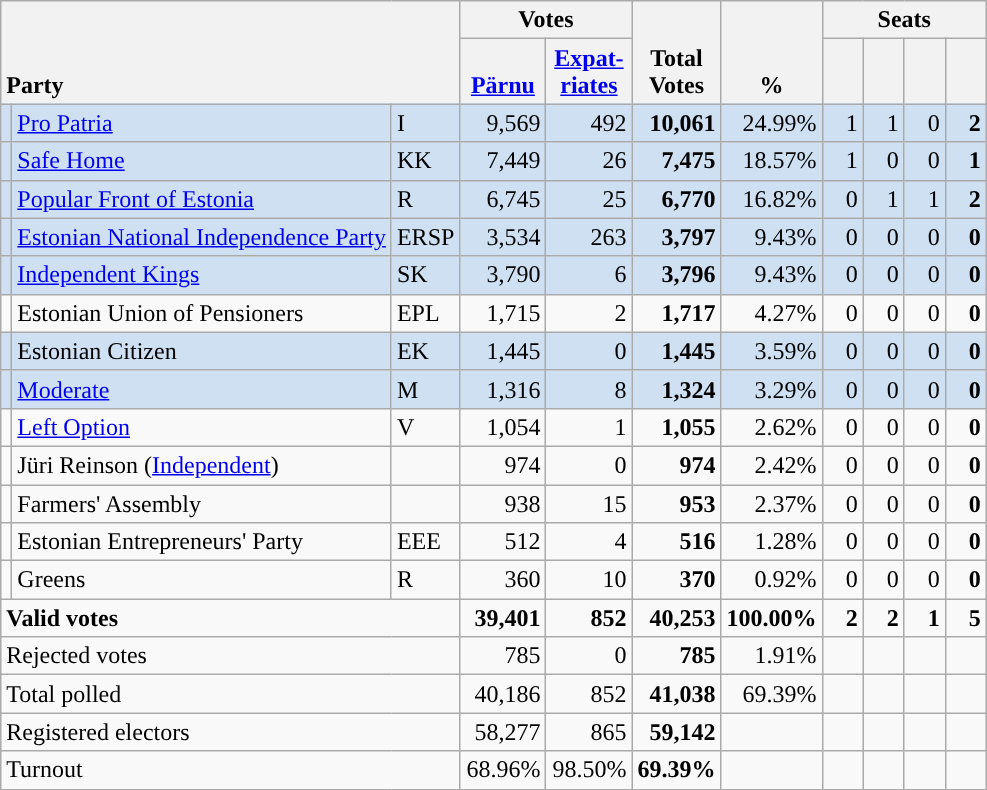<table class="wikitable" border="1" style="text-align:right;">
<tr>
<th style="text-align:left;" valign=bottom rowspan=2 colspan=3>Party</th>
<th colspan=2>Votes</th>
<th align=center valign=bottom rowspan=2 width="50">Total Votes</th>
<th align=center valign=bottom rowspan=2 width="50">%</th>
<th colspan=4>Seats</th>
</tr>
<tr>
<th align=center valign=bottom width="50"><a href='#'>Pärnu</a></th>
<th align=center valign=bottom width="50"><a href='#'>Expat- riates</a></th>
<th align=center valign=bottom width="20"><small></small></th>
<th align=center valign=bottom width="20"><small></small></th>
<th align=center valign=bottom width="20"><small></small></th>
<th align=center valign=bottom width="20"><small></small></th>
</tr>
<tr style="background:#CEE0F2;">
<td style="background:"></td>
<td align=left><a href='#'>Pro Patria</a></td>
<td align=left>I</td>
<td>9,569</td>
<td>492</td>
<td><strong>10,061</strong></td>
<td>24.99%</td>
<td>1</td>
<td>1</td>
<td>0</td>
<td><strong>2</strong></td>
</tr>
<tr style="background:#CEE0F2;">
<td style="background:"></td>
<td align=left><a href='#'>Safe Home</a></td>
<td align=left>KK</td>
<td>7,449</td>
<td>26</td>
<td><strong>7,475</strong></td>
<td>18.57%</td>
<td>1</td>
<td>0</td>
<td>0</td>
<td><strong>1</strong></td>
</tr>
<tr style="background:#CEE0F2;">
<td style="background:"></td>
<td align=left><a href='#'>Popular Front of Estonia</a></td>
<td align=left>R</td>
<td>6,745</td>
<td>25</td>
<td><strong>6,770</strong></td>
<td>16.82%</td>
<td>0</td>
<td>1</td>
<td>1</td>
<td><strong>2</strong></td>
</tr>
<tr style="background:#CEE0F2;">
<td></td>
<td align=left><a href='#'>Estonian National Independence Party</a></td>
<td align=left>ERSP</td>
<td>3,534</td>
<td>263</td>
<td><strong>3,797</strong></td>
<td>9.43%</td>
<td>0</td>
<td>0</td>
<td>0</td>
<td><strong>0</strong></td>
</tr>
<tr style="background:#CEE0F2;">
<td></td>
<td align=left><a href='#'>Independent Kings</a></td>
<td align=left>SK</td>
<td>3,790</td>
<td>6</td>
<td><strong>3,796</strong></td>
<td>9.43%</td>
<td>0</td>
<td>0</td>
<td>0</td>
<td><strong>0</strong></td>
</tr>
<tr>
<td></td>
<td align=left>Estonian Union of Pensioners</td>
<td align=left>EPL</td>
<td>1,715</td>
<td>2</td>
<td><strong>1,717</strong></td>
<td>4.27%</td>
<td>0</td>
<td>0</td>
<td>0</td>
<td><strong>0</strong></td>
</tr>
<tr style="background:#CEE0F2;">
<td></td>
<td align=left>Estonian Citizen</td>
<td align=left>EK</td>
<td>1,445</td>
<td>0</td>
<td><strong>1,445</strong></td>
<td>3.59%</td>
<td>0</td>
<td>0</td>
<td>0</td>
<td><strong>0</strong></td>
</tr>
<tr style="background:#CEE0F2;">
<td style="background:"></td>
<td align=left><a href='#'>Moderate</a></td>
<td align=left>M</td>
<td>1,316</td>
<td>8</td>
<td><strong>1,324</strong></td>
<td>3.29%</td>
<td>0</td>
<td>0</td>
<td>0</td>
<td><strong>0</strong></td>
</tr>
<tr>
<td style="background:"></td>
<td align=left><a href='#'>Left Option</a></td>
<td align=left>V</td>
<td>1,054</td>
<td>1</td>
<td><strong>1,055</strong></td>
<td>2.62%</td>
<td>0</td>
<td>0</td>
<td>0</td>
<td><strong>0</strong></td>
</tr>
<tr>
<td style="background:"></td>
<td align=left>Jüri Reinson (<a href='#'>Independent</a>)</td>
<td></td>
<td>974</td>
<td>0</td>
<td><strong>974</strong></td>
<td>2.42%</td>
<td>0</td>
<td>0</td>
<td>0</td>
<td><strong>0</strong></td>
</tr>
<tr>
<td></td>
<td align=left>Farmers' Assembly</td>
<td></td>
<td>938</td>
<td>15</td>
<td><strong>953</strong></td>
<td>2.37%</td>
<td>0</td>
<td>0</td>
<td>0</td>
<td><strong>0</strong></td>
</tr>
<tr>
<td></td>
<td align=left>Estonian Entrepreneurs' Party</td>
<td align=left>EEE</td>
<td>512</td>
<td>4</td>
<td><strong>516</strong></td>
<td>1.28%</td>
<td>0</td>
<td>0</td>
<td>0</td>
<td><strong>0</strong></td>
</tr>
<tr>
<td></td>
<td align=left>Greens</td>
<td align=left>R</td>
<td>360</td>
<td>10</td>
<td><strong>370</strong></td>
<td>0.92%</td>
<td>0</td>
<td>0</td>
<td>0</td>
<td><strong>0</strong></td>
</tr>
<tr style="font-weight:bold">
<td align=left colspan=3>Valid votes</td>
<td>39,401</td>
<td>852</td>
<td>40,253</td>
<td>100.00%</td>
<td>2</td>
<td>2</td>
<td>1</td>
<td>5</td>
</tr>
<tr>
<td align=left colspan=3>Rejected votes</td>
<td>785</td>
<td>0</td>
<td><strong>785</strong></td>
<td>1.91%</td>
<td></td>
<td></td>
<td></td>
<td></td>
</tr>
<tr>
<td align=left colspan=3>Total polled</td>
<td>40,186</td>
<td>852</td>
<td><strong>41,038</strong></td>
<td>69.39%</td>
<td></td>
<td></td>
<td></td>
<td></td>
</tr>
<tr>
<td align=left colspan=3>Registered electors</td>
<td>58,277</td>
<td>865</td>
<td><strong>59,142</strong></td>
<td></td>
<td></td>
<td></td>
<td></td>
<td></td>
</tr>
<tr>
<td align=left colspan=3>Turnout</td>
<td>68.96%</td>
<td>98.50%</td>
<td><strong>69.39%</strong></td>
<td></td>
<td></td>
<td></td>
<td></td>
<td></td>
</tr>
</table>
